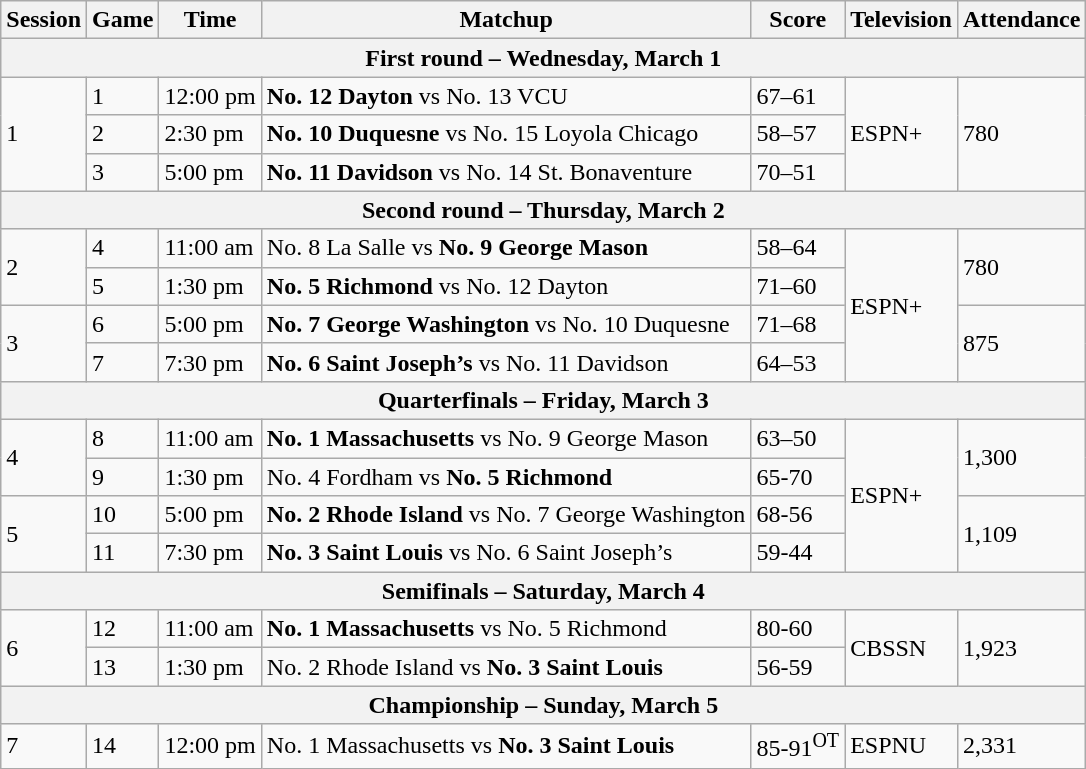<table class="wikitable">
<tr>
<th>Session</th>
<th>Game</th>
<th>Time</th>
<th>Matchup</th>
<th>Score</th>
<th>Television</th>
<th>Attendance</th>
</tr>
<tr>
<th colspan="7">First round – Wednesday, March 1</th>
</tr>
<tr>
<td rowspan="3">1</td>
<td>1</td>
<td>12:00 pm</td>
<td><strong>No. 12 Dayton</strong> vs No. 13 VCU</td>
<td>67–61</td>
<td rowspan="3">ESPN+</td>
<td rowspan="3">780</td>
</tr>
<tr>
<td>2</td>
<td>2:30 pm</td>
<td><strong>No. 10 Duquesne</strong> vs No. 15 Loyola Chicago</td>
<td>58–57</td>
</tr>
<tr>
<td>3</td>
<td>5:00 pm</td>
<td><strong>No. 11 Davidson</strong> vs No. 14 St. Bonaventure</td>
<td>70–51</td>
</tr>
<tr>
<th colspan="7">Second round – Thursday, March 2</th>
</tr>
<tr>
<td rowspan="2">2</td>
<td>4</td>
<td>11:00 am</td>
<td>No. 8 La Salle vs <strong>No. 9 George Mason</strong></td>
<td>58–64</td>
<td rowspan="4">ESPN+</td>
<td rowspan="2">780</td>
</tr>
<tr>
<td>5</td>
<td>1:30 pm</td>
<td><strong>No. 5 Richmond</strong> vs No. 12 Dayton</td>
<td>71–60</td>
</tr>
<tr>
<td rowspan="2">3</td>
<td>6</td>
<td>5:00 pm</td>
<td><strong>No. 7 George Washington</strong> vs No. 10 Duquesne</td>
<td>71–68</td>
<td rowspan="2">875</td>
</tr>
<tr>
<td>7</td>
<td>7:30 pm</td>
<td><strong>No. 6 Saint Joseph’s</strong> vs No. 11 Davidson</td>
<td>64–53</td>
</tr>
<tr>
<th colspan="7">Quarterfinals – Friday, March 3</th>
</tr>
<tr>
<td rowspan="2">4</td>
<td>8</td>
<td>11:00 am</td>
<td><strong>No. 1 Massachusetts</strong> vs No. 9 George Mason</td>
<td>63–50</td>
<td rowspan="4">ESPN+</td>
<td rowspan="2">1,300</td>
</tr>
<tr>
<td>9</td>
<td>1:30 pm</td>
<td>No. 4 Fordham vs <strong>No. 5 Richmond</strong></td>
<td>65-70</td>
</tr>
<tr>
<td rowspan="2">5</td>
<td>10</td>
<td>5:00 pm</td>
<td><strong>No. 2 Rhode Island</strong> vs No. 7 George Washington</td>
<td>68-56</td>
<td rowspan="2">1,109</td>
</tr>
<tr>
<td>11</td>
<td>7:30 pm</td>
<td><strong>No. 3 Saint Louis</strong> vs No. 6 Saint Joseph’s</td>
<td>59-44</td>
</tr>
<tr>
<th colspan="7">Semifinals – Saturday, March 4</th>
</tr>
<tr>
<td rowspan="2">6</td>
<td>12</td>
<td>11:00 am</td>
<td><strong>No. 1 Massachusetts</strong> vs No. 5 Richmond</td>
<td>80-60</td>
<td rowspan="2">CBSSN</td>
<td rowspan="2">1,923</td>
</tr>
<tr>
<td>13</td>
<td>1:30 pm</td>
<td>No. 2 Rhode Island vs <strong>No. 3 Saint Louis</strong></td>
<td>56-59</td>
</tr>
<tr>
<th colspan="7">Championship – Sunday, March 5</th>
</tr>
<tr>
<td>7</td>
<td>14</td>
<td>12:00 pm</td>
<td>No. 1 Massachusetts vs <strong>No. 3 Saint Louis</strong></td>
<td>85-91<sup>OT</sup></td>
<td>ESPNU</td>
<td>2,331</td>
</tr>
</table>
